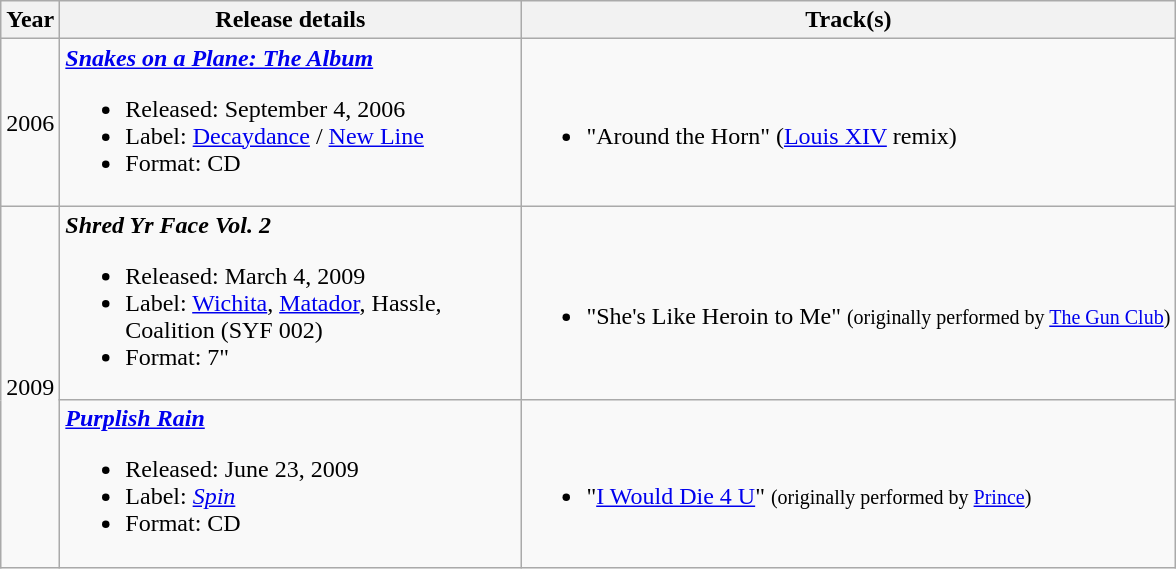<table class ="wikitable">
<tr>
<th>Year</th>
<th width="300">Release details</th>
<th>Track(s)</th>
</tr>
<tr>
<td>2006</td>
<td><strong><em><a href='#'>Snakes on a Plane: The Album</a></em></strong><br><ul><li>Released: September 4, 2006</li><li>Label: <a href='#'>Decaydance</a> / <a href='#'>New Line</a></li><li>Format: CD</li></ul></td>
<td><br><ul><li>"Around the Horn" (<a href='#'>Louis XIV</a> remix)</li></ul></td>
</tr>
<tr>
<td rowspan="2" align="left">2009</td>
<td><strong><em>Shred Yr Face Vol. 2</em></strong><br><ul><li>Released: March 4, 2009</li><li>Label: <a href='#'>Wichita</a>, <a href='#'>Matador</a>, Hassle, Coalition (SYF 002)</li><li>Format: 7"</li></ul></td>
<td><br><ul><li>"She's Like Heroin to Me" <small>(originally performed by <a href='#'>The Gun Club</a>)</small></li></ul></td>
</tr>
<tr>
<td><strong><em><a href='#'>Purplish Rain</a></em></strong><br><ul><li>Released: June 23, 2009</li><li>Label: <em><a href='#'>Spin</a></em></li><li>Format: CD</li></ul></td>
<td><br><ul><li>"<a href='#'>I Would Die 4 U</a>" <small>(originally performed by <a href='#'>Prince</a>)</small></li></ul></td>
</tr>
</table>
